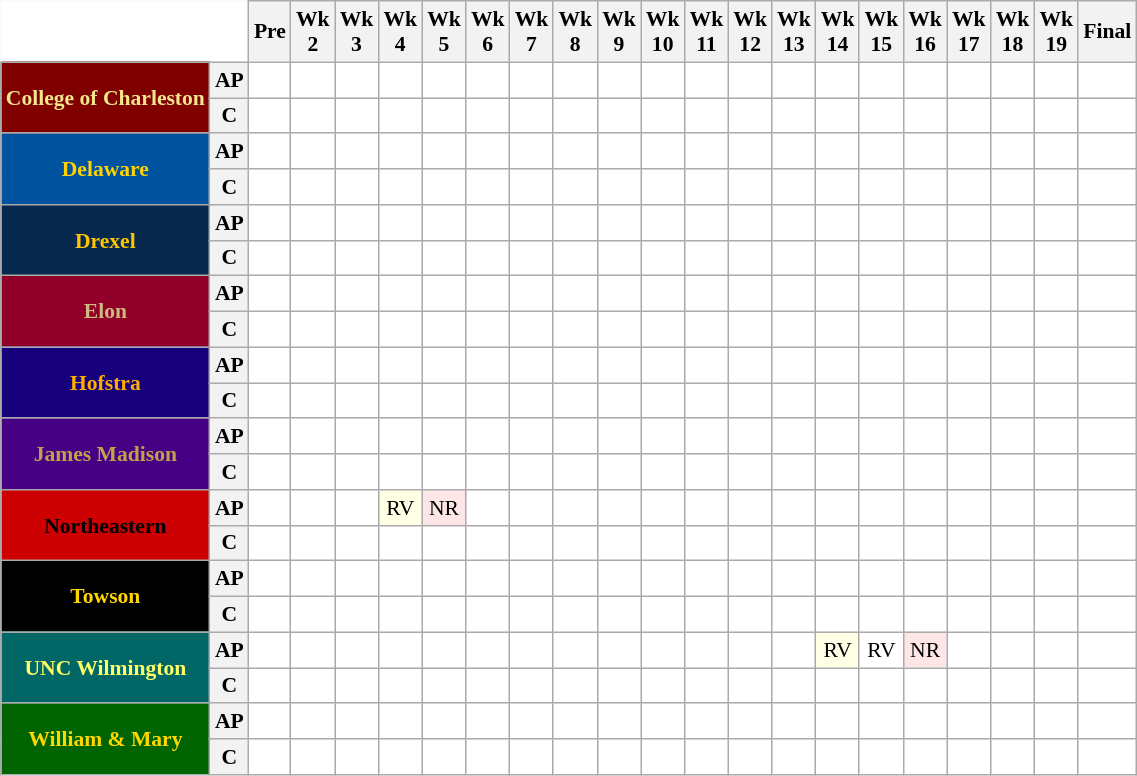<table class="wikitable" style="white-space:nowrap;font-size:90%;">
<tr>
<th colspan=2 style="background:white; border-top-style:hidden; border-left-style:hidden;"> </th>
<th>Pre</th>
<th>Wk<br>2</th>
<th>Wk<br>3</th>
<th>Wk<br>4</th>
<th>Wk<br>5</th>
<th>Wk<br>6</th>
<th>Wk<br>7</th>
<th>Wk<br>8</th>
<th>Wk<br>9</th>
<th>Wk<br>10</th>
<th>Wk<br>11</th>
<th>Wk<br>12</th>
<th>Wk<br>13</th>
<th>Wk<br>14</th>
<th>Wk<br>15</th>
<th>Wk<br>16</th>
<th>Wk<br>17</th>
<th>Wk<br>18</th>
<th>Wk<br>19</th>
<th>Final</th>
</tr>
<tr style="text-align:center;">
<th rowspan=2 style="background:#800000; color:#F0E68C;">College of Charleston</th>
<th>AP</th>
<td style="background:#FFF;"></td>
<td style="background:#FFF;"></td>
<td style="background:#FFF;"></td>
<td style="background:#FFF;"></td>
<td style="background:#FFF;"></td>
<td style="background:#FFF;"></td>
<td style="background:#FFF;"></td>
<td style="background:#FFF;"></td>
<td style="background:#FFF;"></td>
<td style="background:#FFF;"></td>
<td style="background:#FFF;"></td>
<td style="background:#FFF;"></td>
<td style="background:#FFF;"></td>
<td style="background:#FFF;"></td>
<td style="background:#FFF;"></td>
<td style="background:#FFF;"></td>
<td style="background:#FFF;"></td>
<td style="background:#FFF;"></td>
<td style="background:#FFF;"></td>
<td style="background:#FFF;"></td>
</tr>
<tr style="text-align:center;">
<th>C</th>
<td style="background:#FFF;"></td>
<td style="background:#FFF;"></td>
<td style="background:#FFF;"></td>
<td style="background:#FFF;"></td>
<td style="background:#FFF;"></td>
<td style="background:#FFF;"></td>
<td style="background:#FFF;"></td>
<td style="background:#FFF;"></td>
<td style="background:#FFF;"></td>
<td style="background:#FFF;"></td>
<td style="background:#FFF;"></td>
<td style="background:#FFF;"></td>
<td style="background:#FFF;"></td>
<td style="background:#FFF;"></td>
<td style="background:#FFF;"></td>
<td style="background:#FFF;"></td>
<td style="background:#FFF;"></td>
<td style="background:#FFF;"></td>
<td style="background:#FFF;"></td>
<td style="background:#FFF;"></td>
</tr>
<tr style="text-align:center;">
<th rowspan=2 style="background:#00539f; color:#FFD200;">Delaware</th>
<th>AP</th>
<td style="background:#FFF;"></td>
<td style="background:#FFF;"></td>
<td style="background:#FFF;"></td>
<td style="background:#FFF;"></td>
<td style="background:#FFF;"></td>
<td style="background:#FFF;"></td>
<td style="background:#FFF;"></td>
<td style="background:#FFF;"></td>
<td style="background:#FFF;"></td>
<td style="background:#FFF;"></td>
<td style="background:#FFF;"></td>
<td style="background:#FFF;"></td>
<td style="background:#FFF;"></td>
<td style="background:#FFF;"></td>
<td style="background:#FFF;"></td>
<td style="background:#FFF;"></td>
<td style="background:#FFF;"></td>
<td style="background:#FFF;"></td>
<td style="background:#FFF;"></td>
<td style="background:#FFF;"></td>
</tr>
<tr style="text-align:center;">
<th>C</th>
<td style="background:#FFF;"></td>
<td style="background:#FFF;"></td>
<td style="background:#FFF;"></td>
<td style="background:#FFF;"></td>
<td style="background:#FFF;"></td>
<td style="background:#FFF;"></td>
<td style="background:#FFF;"></td>
<td style="background:#FFF;"></td>
<td style="background:#FFF;"></td>
<td style="background:#FFF;"></td>
<td style="background:#FFF;"></td>
<td style="background:#FFF;"></td>
<td style="background:#FFF;"></td>
<td style="background:#FFF;"></td>
<td style="background:#FFF;"></td>
<td style="background:#FFF;"></td>
<td style="background:#FFF;"></td>
<td style="background:#FFF;"></td>
<td style="background:#FFF;"></td>
<td style="background:#FFF;"></td>
</tr>
<tr style="text-align:center;">
<th rowspan=2 style="background:#07294D; color:#FFC600;">Drexel</th>
<th>AP</th>
<td style="background:#FFF;"></td>
<td style="background:#FFF;"></td>
<td style="background:#FFF;"></td>
<td style="background:#FFF;"></td>
<td style="background:#FFF;"></td>
<td style="background:#FFF;"></td>
<td style="background:#FFF;"></td>
<td style="background:#FFF;"></td>
<td style="background:#FFF;"></td>
<td style="background:#FFF;"></td>
<td style="background:#FFF;"></td>
<td style="background:#FFF;"></td>
<td style="background:#FFF;"></td>
<td style="background:#FFF;"></td>
<td style="background:#FFF;"></td>
<td style="background:#FFF;"></td>
<td style="background:#FFF;"></td>
<td style="background:#FFF;"></td>
<td style="background:#FFF;"></td>
<td style="background:#FFF;"></td>
</tr>
<tr style="text-align:center;">
<th>C</th>
<td style="background:#FFF;"></td>
<td style="background:#FFF;"></td>
<td style="background:#FFF;"></td>
<td style="background:#FFF;"></td>
<td style="background:#FFF;"></td>
<td style="background:#FFF;"></td>
<td style="background:#FFF;"></td>
<td style="background:#FFF;"></td>
<td style="background:#FFF;"></td>
<td style="background:#FFF;"></td>
<td style="background:#FFF;"></td>
<td style="background:#FFF;"></td>
<td style="background:#FFF;"></td>
<td style="background:#FFF;"></td>
<td style="background:#FFF;"></td>
<td style="background:#FFF;"></td>
<td style="background:#FFF;"></td>
<td style="background:#FFF;"></td>
<td style="background:#FFF;"></td>
<td style="background:#FFF;"></td>
</tr>
<tr style="text-align:center;">
<th rowspan=2 style="background:#910028; color:#CDB87D;">Elon</th>
<th>AP</th>
<td style="background:#FFF;"></td>
<td style="background:#FFF;"></td>
<td style="background:#FFF;"></td>
<td style="background:#FFF;"></td>
<td style="background:#FFF;"></td>
<td style="background:#FFF;"></td>
<td style="background:#FFF;"></td>
<td style="background:#FFF;"></td>
<td style="background:#FFF;"></td>
<td style="background:#FFF;"></td>
<td style="background:#FFF;"></td>
<td style="background:#FFF;"></td>
<td style="background:#FFF;"></td>
<td style="background:#FFF;"></td>
<td style="background:#FFF;"></td>
<td style="background:#FFF;"></td>
<td style="background:#FFF;"></td>
<td style="background:#FFF;"></td>
<td style="background:#FFF;"></td>
<td style="background:#FFF;"></td>
</tr>
<tr style="text-align:center;">
<th>C</th>
<td style="background:#FFF;"></td>
<td style="background:#FFF;"></td>
<td style="background:#FFF;"></td>
<td style="background:#FFF;"></td>
<td style="background:#FFF;"></td>
<td style="background:#FFF;"></td>
<td style="background:#FFF;"></td>
<td style="background:#FFF;"></td>
<td style="background:#FFF;"></td>
<td style="background:#FFF;"></td>
<td style="background:#FFF;"></td>
<td style="background:#FFF;"></td>
<td style="background:#FFF;"></td>
<td style="background:#FFF;"></td>
<td style="background:#FFF;"></td>
<td style="background:#FFF;"></td>
<td style="background:#FFF;"></td>
<td style="background:#FFF;"></td>
<td style="background:#FFF;"></td>
<td style="background:#FFF;"></td>
</tr>
<tr style="text-align:center;">
<th rowspan=2 style="background:#16007C; color:#FFAD00;">Hofstra</th>
<th>AP</th>
<td style="background:#FFF;"></td>
<td style="background:#FFF;"></td>
<td style="background:#FFF;"></td>
<td style="background:#FFF;"></td>
<td style="background:#FFF;"></td>
<td style="background:#FFF;"></td>
<td style="background:#FFF;"></td>
<td style="background:#FFF;"></td>
<td style="background:#FFF;"></td>
<td style="background:#FFF;"></td>
<td style="background:#FFF;"></td>
<td style="background:#FFF;"></td>
<td style="background:#FFF;"></td>
<td style="background:#FFF;"></td>
<td style="background:#FFF;"></td>
<td style="background:#FFF;"></td>
<td style="background:#FFF;"></td>
<td style="background:#FFF;"></td>
<td style="background:#FFF;"></td>
<td style="background:#FFF;"></td>
</tr>
<tr style="text-align:center;">
<th>C</th>
<td style="background:#FFF;"></td>
<td style="background:#FFF;"></td>
<td style="background:#FFF;"></td>
<td style="background:#FFF;"></td>
<td style="background:#FFF;"></td>
<td style="background:#FFF;"></td>
<td style="background:#FFF;"></td>
<td style="background:#FFF;"></td>
<td style="background:#FFF;"></td>
<td style="background:#FFF;"></td>
<td style="background:#FFF;"></td>
<td style="background:#FFF;"></td>
<td style="background:#FFF;"></td>
<td style="background:#FFF;"></td>
<td style="background:#FFF;"></td>
<td style="background:#FFF;"></td>
<td style="background:#FFF;"></td>
<td style="background:#FFF;"></td>
<td style="background:#FFF;"></td>
<td style="background:#FFF;"></td>
</tr>
<tr style="text-align:center;">
<th rowspan=2 style="background:#450084; color:#C2A14D;">James Madison</th>
<th>AP</th>
<td style="background:#FFF;"></td>
<td style="background:#FFF;"></td>
<td style="background:#FFF;"></td>
<td style="background:#FFF;"></td>
<td style="background:#FFF;"></td>
<td style="background:#FFF;"></td>
<td style="background:#FFF;"></td>
<td style="background:#FFF;"></td>
<td style="background:#FFF;"></td>
<td style="background:#FFF;"></td>
<td style="background:#FFF;"></td>
<td style="background:#FFF;"></td>
<td style="background:#FFF;"></td>
<td style="background:#FFF;"></td>
<td style="background:#FFF;"></td>
<td style="background:#FFF;"></td>
<td style="background:#FFF;"></td>
<td style="background:#FFF;"></td>
<td style="background:#FFF;"></td>
<td style="background:#FFF;"></td>
</tr>
<tr style="text-align:center;">
<th>C</th>
<td style="background:#FFF;"></td>
<td style="background:#FFF;"></td>
<td style="background:#FFF;"></td>
<td style="background:#FFF;"></td>
<td style="background:#FFF;"></td>
<td style="background:#FFF;"></td>
<td style="background:#FFF;"></td>
<td style="background:#FFF;"></td>
<td style="background:#FFF;"></td>
<td style="background:#FFF;"></td>
<td style="background:#FFF;"></td>
<td style="background:#FFF;"></td>
<td style="background:#FFF;"></td>
<td style="background:#FFF;"></td>
<td style="background:#FFF;"></td>
<td style="background:#FFF;"></td>
<td style="background:#FFF;"></td>
<td style="background:#FFF;"></td>
<td style="background:#FFF;"></td>
<td style="background:#FFF;"></td>
</tr>
<tr style="text-align:center;">
<th rowspan=2 style="background:#CC0000; color:#000000;">Northeastern</th>
<th>AP</th>
<td style="background:#FFF;"></td>
<td style="background:#FFF;"></td>
<td style="background:#FFF;"></td>
<td style="background:#FFFFE6;">RV</td>
<td style="background:#FFE6E6;">NR</td>
<td style="background:#FFF;"></td>
<td style="background:#FFF;"></td>
<td style="background:#FFF;"></td>
<td style="background:#FFF;"></td>
<td style="background:#FFF;"></td>
<td style="background:#FFF;"></td>
<td style="background:#FFF;"></td>
<td style="background:#FFF;"></td>
<td style="background:#FFF;"></td>
<td style="background:#FFF;"></td>
<td style="background:#FFF;"></td>
<td style="background:#FFF;"></td>
<td style="background:#FFF;"></td>
<td style="background:#FFF;"></td>
<td style="background:#FFF;"></td>
</tr>
<tr style="text-align:center;">
<th>C</th>
<td style="background:#FFF;"></td>
<td style="background:#FFF;"></td>
<td style="background:#FFF;"></td>
<td style="background:#FFF;"></td>
<td style="background:#FFF;"></td>
<td style="background:#FFF;"></td>
<td style="background:#FFF;"></td>
<td style="background:#FFF;"></td>
<td style="background:#FFF;"></td>
<td style="background:#FFF;"></td>
<td style="background:#FFF;"></td>
<td style="background:#FFF;"></td>
<td style="background:#FFF;"></td>
<td style="background:#FFF;"></td>
<td style="background:#FFF;"></td>
<td style="background:#FFF;"></td>
<td style="background:#FFF;"></td>
<td style="background:#FFF;"></td>
<td style="background:#FFF;"></td>
<td style="background:#FFF;"></td>
</tr>
<tr style="text-align:center;">
<th rowspan=2 style="background:#000000; color:#FFD600;">Towson</th>
<th>AP</th>
<td style="background:#FFF;"></td>
<td style="background:#FFF;"></td>
<td style="background:#FFF;"></td>
<td style="background:#FFF;"></td>
<td style="background:#FFF;"></td>
<td style="background:#FFF;"></td>
<td style="background:#FFF;"></td>
<td style="background:#FFF;"></td>
<td style="background:#FFF;"></td>
<td style="background:#FFF;"></td>
<td style="background:#FFF;"></td>
<td style="background:#FFF;"></td>
<td style="background:#FFF;"></td>
<td style="background:#FFF;"></td>
<td style="background:#FFF;"></td>
<td style="background:#FFF;"></td>
<td style="background:#FFF;"></td>
<td style="background:#FFF;"></td>
<td style="background:#FFF;"></td>
<td style="background:#FFF;"></td>
</tr>
<tr style="text-align:center;">
<th>C</th>
<td style="background:#FFF;"></td>
<td style="background:#FFF;"></td>
<td style="background:#FFF;"></td>
<td style="background:#FFF;"></td>
<td style="background:#FFF;"></td>
<td style="background:#FFF;"></td>
<td style="background:#FFF;"></td>
<td style="background:#FFF;"></td>
<td style="background:#FFF;"></td>
<td style="background:#FFF;"></td>
<td style="background:#FFF;"></td>
<td style="background:#FFF;"></td>
<td style="background:#FFF;"></td>
<td style="background:#FFF;"></td>
<td style="background:#FFF;"></td>
<td style="background:#FFF;"></td>
<td style="background:#FFF;"></td>
<td style="background:#FFF;"></td>
<td style="background:#FFF;"></td>
<td style="background:#FFF;"></td>
</tr>
<tr style="text-align:center;">
<th rowspan=2 style="background:#006666; color:#FFFF66;">UNC Wilmington</th>
<th>AP</th>
<td style="background:#FFF;"></td>
<td style="background:#FFF;"></td>
<td style="background:#FFF;"></td>
<td style="background:#FFF;"></td>
<td style="background:#FFF;"></td>
<td style="background:#FFF;"></td>
<td style="background:#FFF;"></td>
<td style="background:#FFF;"></td>
<td style="background:#FFF;"></td>
<td style="background:#FFF;"></td>
<td style="background:#FFF;"></td>
<td style="background:#FFF;"></td>
<td style="background:#FFF;"></td>
<td style="background:#FFFFE6;">RV</td>
<td style="background:#FFF;">RV</td>
<td style="background:#FFE6E6;">NR</td>
<td style="background:#FFF;"></td>
<td style="background:#FFF;"></td>
<td style="background:#FFF;"></td>
<td style="background:#FFF;"></td>
</tr>
<tr style="text-align:center;">
<th>C</th>
<td style="background:#FFF;"></td>
<td style="background:#FFF;"></td>
<td style="background:#FFF;"></td>
<td style="background:#FFF;"></td>
<td style="background:#FFF;"></td>
<td style="background:#FFF;"></td>
<td style="background:#FFF;"></td>
<td style="background:#FFF;"></td>
<td style="background:#FFF;"></td>
<td style="background:#FFF;"></td>
<td style="background:#FFF;"></td>
<td style="background:#FFF;"></td>
<td style="background:#FFF;"></td>
<td style="background:#FFF;"></td>
<td style="background:#FFF;"></td>
<td style="background:#FFF;"></td>
<td style="background:#FFF;"></td>
<td style="background:#FFF;"></td>
<td style="background:#FFF;"></td>
<td style="background:#FFF;"></td>
</tr>
<tr style="text-align:center;">
<th rowspan=2 style="background:#006400; color:#FFD700;">William & Mary</th>
<th>AP</th>
<td style="background:#FFF;"></td>
<td style="background:#FFF;"></td>
<td style="background:#FFF;"></td>
<td style="background:#FFF;"></td>
<td style="background:#FFF;"></td>
<td style="background:#FFF;"></td>
<td style="background:#FFF;"></td>
<td style="background:#FFF;"></td>
<td style="background:#FFF;"></td>
<td style="background:#FFF;"></td>
<td style="background:#FFF;"></td>
<td style="background:#FFF;"></td>
<td style="background:#FFF;"></td>
<td style="background:#FFF;"></td>
<td style="background:#FFF;"></td>
<td style="background:#FFF;"></td>
<td style="background:#FFF;"></td>
<td style="background:#FFF;"></td>
<td style="background:#FFF;"></td>
<td style="background:#FFF;"></td>
</tr>
<tr style="text-align:center;">
<th>C</th>
<td style="background:#FFF;"></td>
<td style="background:#FFF;"></td>
<td style="background:#FFF;"></td>
<td style="background:#FFF;"></td>
<td style="background:#FFF;"></td>
<td style="background:#FFF;"></td>
<td style="background:#FFF;"></td>
<td style="background:#FFF;"></td>
<td style="background:#FFF;"></td>
<td style="background:#FFF;"></td>
<td style="background:#FFF;"></td>
<td style="background:#FFF;"></td>
<td style="background:#FFF;"></td>
<td style="background:#FFF;"></td>
<td style="background:#FFF;"></td>
<td style="background:#FFF;"></td>
<td style="background:#FFF;"></td>
<td style="background:#FFF;"></td>
<td style="background:#FFF;"></td>
<td style="background:#FFF;"></td>
</tr>
</table>
